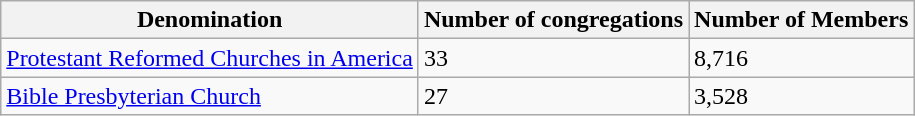<table class="wikitable">
<tr>
<th><strong>Denomination</strong> </th>
<th><strong>Number of congregations</strong></th>
<th><strong>Number of Members</strong></th>
</tr>
<tr>
<td><a href='#'>Protestant Reformed Churches in America</a></td>
<td>33</td>
<td>8,716 </td>
</tr>
<tr>
<td><a href='#'>Bible Presbyterian Church</a></td>
<td>27</td>
<td>3,528</td>
</tr>
</table>
